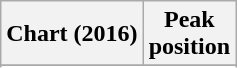<table class="wikitable sortable plainrowheaders">
<tr>
<th>Chart (2016)</th>
<th>Peak<br>position</th>
</tr>
<tr>
</tr>
<tr>
</tr>
</table>
